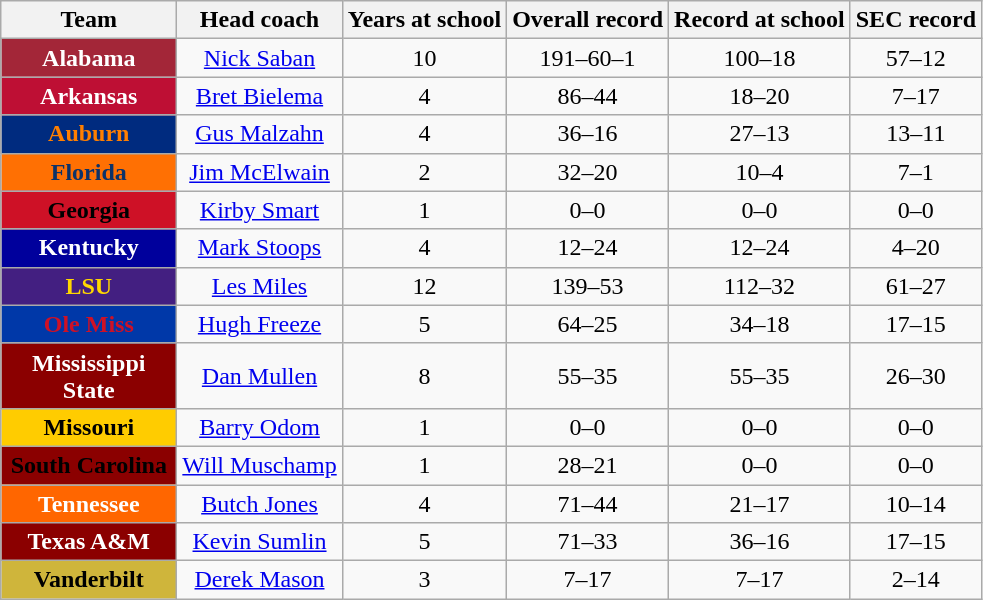<table class="wikitable sortable" style="text-align: center;">
<tr>
<th width="110">Team</th>
<th>Head coach</th>
<th>Years at school</th>
<th>Overall record</th>
<th>Record at school</th>
<th>SEC record</th>
</tr>
<tr>
<th style="background:#a32638; color:#fff;">Alabama</th>
<td><a href='#'>Nick Saban</a></td>
<td>10</td>
<td>191–60–1</td>
<td>100–18</td>
<td>57–12</td>
</tr>
<tr>
<th style="background:#be0f34; color:#fff;">Arkansas</th>
<td><a href='#'>Bret Bielema</a></td>
<td>4</td>
<td>86–44</td>
<td>18–20</td>
<td>7–17</td>
</tr>
<tr>
<th style="background:#002B7F; color:#FF7F00;">Auburn</th>
<td><a href='#'>Gus Malzahn</a></td>
<td>4</td>
<td>36–16</td>
<td>27–13</td>
<td>13–11</td>
</tr>
<tr>
<th style="background:#ff7003; color:#0d3268;">Florida</th>
<td><a href='#'>Jim McElwain</a></td>
<td>2</td>
<td>32–20</td>
<td>10–4</td>
<td>7–1</td>
</tr>
<tr>
<th style="background:#ce1126; color:#000;">Georgia</th>
<td><a href='#'>Kirby Smart</a></td>
<td>1</td>
<td>0–0</td>
<td>0–0</td>
<td>0–0</td>
</tr>
<tr>
<th style="background:#00009c; color:#fff;">Kentucky</th>
<td><a href='#'>Mark Stoops</a></td>
<td>4</td>
<td>12–24</td>
<td>12–24</td>
<td>4–20</td>
</tr>
<tr>
<th style="background:#431f81; color:gold;">LSU</th>
<td><a href='#'>Les Miles</a></td>
<td>12</td>
<td>139–53</td>
<td>112–32</td>
<td>61–27</td>
</tr>
<tr>
<th style="background:#0038A8; color:#CE1126;">Ole Miss</th>
<td><a href='#'>Hugh Freeze</a></td>
<td>5</td>
<td>64–25</td>
<td>34–18</td>
<td>17–15</td>
</tr>
<tr>
<th style="background:darkRed; color:#fff;">Mississippi State</th>
<td><a href='#'>Dan Mullen</a></td>
<td>8</td>
<td>55–35</td>
<td>55–35</td>
<td>26–30</td>
</tr>
<tr>
<th style="background:#fc0; color:#000;">Missouri</th>
<td><a href='#'>Barry Odom</a></td>
<td>1</td>
<td>0–0</td>
<td>0–0</td>
<td>0–0</td>
</tr>
<tr>
<th style="background:darkRed; color:#000;">South Carolina</th>
<td><a href='#'>Will Muschamp</a></td>
<td>1</td>
<td>28–21</td>
<td>0–0</td>
<td>0–0</td>
</tr>
<tr>
<th style="background:#f60; color:#fff;">Tennessee</th>
<td><a href='#'>Butch Jones</a></td>
<td>4</td>
<td>71–44</td>
<td>21–17</td>
<td>10–14</td>
</tr>
<tr>
<th style="background:darkRed; color:#fff;">Texas A&M</th>
<td><a href='#'>Kevin Sumlin</a></td>
<td>5</td>
<td>71–33</td>
<td>36–16</td>
<td>17–15</td>
</tr>
<tr>
<th style="background:#cfb53b; color:#000;">Vanderbilt</th>
<td><a href='#'>Derek Mason</a></td>
<td>3</td>
<td>7–17</td>
<td>7–17</td>
<td>2–14</td>
</tr>
</table>
